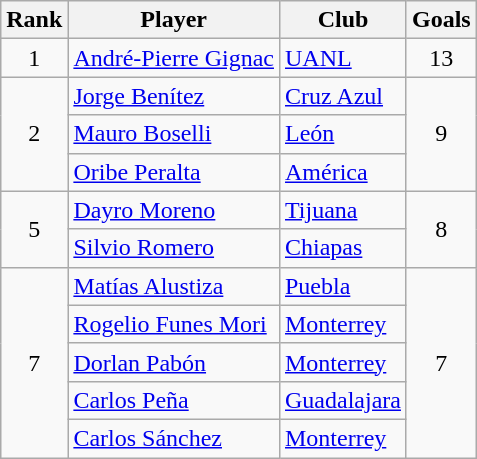<table class="wikitable">
<tr>
<th>Rank</th>
<th>Player</th>
<th>Club</th>
<th>Goals</th>
</tr>
<tr>
<td align=center rowspan=1>1</td>
<td> <a href='#'>André-Pierre Gignac</a></td>
<td><a href='#'>UANL</a></td>
<td align=center rowspan=1>13</td>
</tr>
<tr>
<td align=center rowspan=3>2</td>
<td> <a href='#'>Jorge Benítez</a></td>
<td><a href='#'>Cruz Azul</a></td>
<td align=center rowspan=3>9</td>
</tr>
<tr>
<td> <a href='#'>Mauro Boselli</a></td>
<td><a href='#'>León</a></td>
</tr>
<tr>
<td> <a href='#'>Oribe Peralta</a></td>
<td><a href='#'>América</a></td>
</tr>
<tr>
<td align=center rowspan=2>5</td>
<td> <a href='#'>Dayro Moreno</a></td>
<td><a href='#'>Tijuana</a></td>
<td align=center rowspan=2>8</td>
</tr>
<tr>
<td> <a href='#'>Silvio Romero</a></td>
<td><a href='#'>Chiapas</a></td>
</tr>
<tr>
<td align=center rowspan=5>7</td>
<td> <a href='#'>Matías Alustiza</a></td>
<td><a href='#'>Puebla</a></td>
<td align=center rowspan=5>7</td>
</tr>
<tr>
<td> <a href='#'>Rogelio Funes Mori</a></td>
<td><a href='#'>Monterrey</a></td>
</tr>
<tr>
<td> <a href='#'>Dorlan Pabón</a></td>
<td><a href='#'>Monterrey</a></td>
</tr>
<tr>
<td> <a href='#'>Carlos Peña</a></td>
<td><a href='#'>Guadalajara</a></td>
</tr>
<tr>
<td> <a href='#'>Carlos Sánchez</a></td>
<td><a href='#'>Monterrey</a></td>
</tr>
</table>
